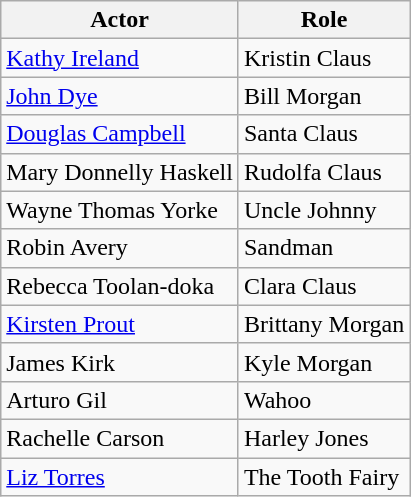<table class="wikitable">
<tr>
<th>Actor</th>
<th>Role</th>
</tr>
<tr>
<td><a href='#'>Kathy Ireland</a></td>
<td>Kristin Claus</td>
</tr>
<tr>
<td><a href='#'>John Dye</a></td>
<td>Bill Morgan</td>
</tr>
<tr>
<td><a href='#'>Douglas Campbell</a></td>
<td>Santa Claus</td>
</tr>
<tr>
<td>Mary Donnelly Haskell</td>
<td>Rudolfa Claus</td>
</tr>
<tr>
<td>Wayne Thomas Yorke</td>
<td>Uncle Johnny</td>
</tr>
<tr>
<td>Robin Avery</td>
<td>Sandman</td>
</tr>
<tr>
<td>Rebecca Toolan-doka</td>
<td>Clara Claus</td>
</tr>
<tr>
<td><a href='#'>Kirsten Prout</a></td>
<td>Brittany Morgan</td>
</tr>
<tr>
<td>James Kirk</td>
<td>Kyle Morgan</td>
</tr>
<tr>
<td>Arturo Gil</td>
<td>Wahoo</td>
</tr>
<tr>
<td>Rachelle Carson</td>
<td>Harley Jones</td>
</tr>
<tr>
<td><a href='#'>Liz Torres</a></td>
<td>The Tooth Fairy</td>
</tr>
</table>
